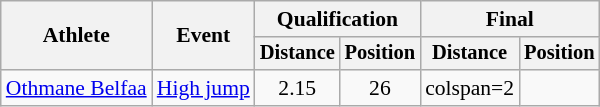<table class=wikitable style="font-size:90%">
<tr>
<th rowspan="2">Athlete</th>
<th rowspan="2">Event</th>
<th colspan="2">Qualification</th>
<th colspan="2">Final</th>
</tr>
<tr style="font-size:95%">
<th>Distance</th>
<th>Position</th>
<th>Distance</th>
<th>Position</th>
</tr>
<tr align=center>
<td align=left><a href='#'>Othmane Belfaa</a></td>
<td align=left><a href='#'>High jump</a></td>
<td>2.15</td>
<td>26</td>
<td>colspan=2 </td>
</tr>
</table>
